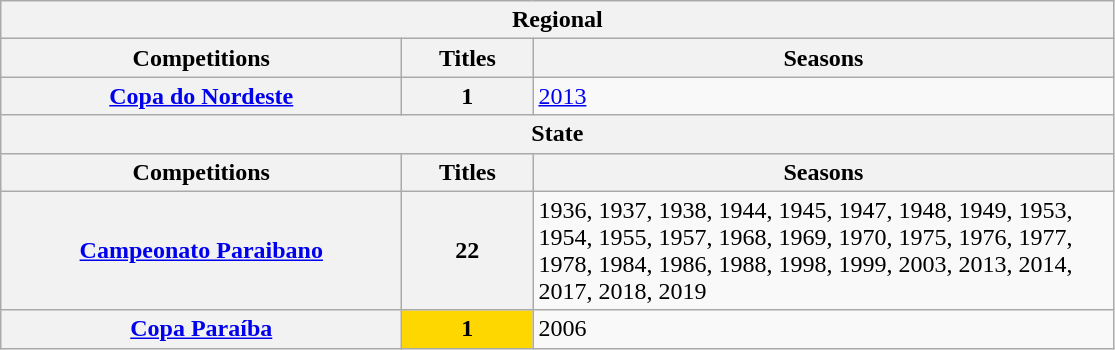<table class="wikitable">
<tr>
<th colspan="3">Regional</th>
</tr>
<tr>
<th style="width:260px">Competitions</th>
<th style="width:80px">Titles</th>
<th style="width:380px">Seasons</th>
</tr>
<tr>
<th style="text-align:center"><a href='#'>Copa do Nordeste</a></th>
<th style="text-align:center"><strong>1</strong></th>
<td align="left"><a href='#'>2013</a></td>
</tr>
<tr>
<th colspan="3">State</th>
</tr>
<tr>
<th>Competitions</th>
<th>Titles</th>
<th>Seasons</th>
</tr>
<tr>
<th style="text-align:center"><a href='#'>Campeonato Paraibano</a></th>
<th style="text-align:center"><strong>22</strong></th>
<td align="left">1936, 1937, 1938, 1944, 1945, 1947, 1948, 1949, 1953, 1954, 1955, 1957, 1968, 1969, 1970, 1975, 1976, 1977, 1978, 1984, 1986, 1988, 1998, 1999, 2003, 2013, 2014, 2017, 2018, 2019</td>
</tr>
<tr>
<th style="text-align:center"><a href='#'>Copa Paraíba</a></th>
<td bgcolor="gold" style="text-align:center"><strong>1</strong></td>
<td align="left">2006</td>
</tr>
</table>
